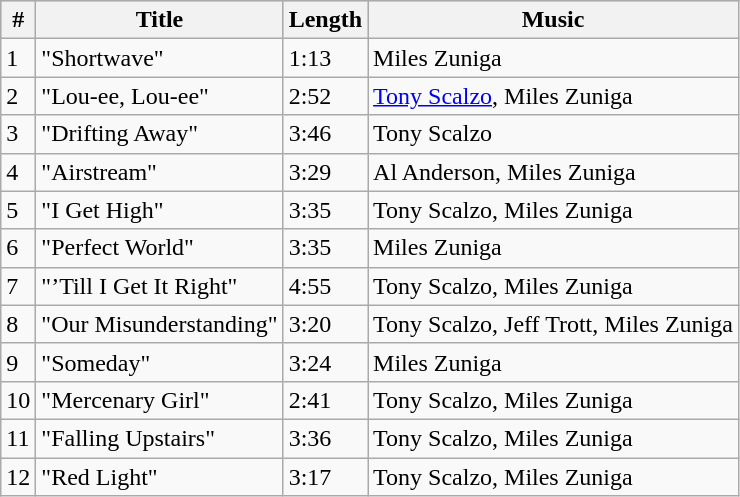<table class="wikitable">
<tr style="background:#ccc; text-align:center;">
<th>#</th>
<th>Title</th>
<th>Length</th>
<th>Music</th>
</tr>
<tr>
<td>1</td>
<td>"Shortwave"</td>
<td>1:13</td>
<td>Miles Zuniga</td>
</tr>
<tr>
<td>2</td>
<td>"Lou-ee, Lou-ee"</td>
<td>2:52</td>
<td><a href='#'>Tony Scalzo</a>, Miles Zuniga</td>
</tr>
<tr>
<td>3</td>
<td>"Drifting Away"</td>
<td>3:46</td>
<td>Tony Scalzo</td>
</tr>
<tr>
<td>4</td>
<td>"Airstream"</td>
<td>3:29</td>
<td>Al Anderson, Miles Zuniga</td>
</tr>
<tr>
<td>5</td>
<td>"I Get High"</td>
<td>3:35</td>
<td>Tony Scalzo, Miles Zuniga</td>
</tr>
<tr>
<td>6</td>
<td>"Perfect World"</td>
<td>3:35</td>
<td>Miles Zuniga</td>
</tr>
<tr>
<td>7</td>
<td>"’Till I Get It Right"</td>
<td>4:55</td>
<td>Tony Scalzo, Miles Zuniga</td>
</tr>
<tr>
<td>8</td>
<td>"Our Misunderstanding"</td>
<td>3:20</td>
<td>Tony Scalzo, Jeff Trott, Miles Zuniga</td>
</tr>
<tr>
<td>9</td>
<td>"Someday"</td>
<td>3:24</td>
<td>Miles Zuniga</td>
</tr>
<tr>
<td>10</td>
<td>"Mercenary Girl"</td>
<td>2:41</td>
<td>Tony Scalzo, Miles Zuniga</td>
</tr>
<tr>
<td>11</td>
<td>"Falling Upstairs"</td>
<td>3:36</td>
<td>Tony Scalzo, Miles Zuniga</td>
</tr>
<tr>
<td>12</td>
<td>"Red Light"</td>
<td>3:17</td>
<td>Tony Scalzo, Miles Zuniga</td>
</tr>
</table>
